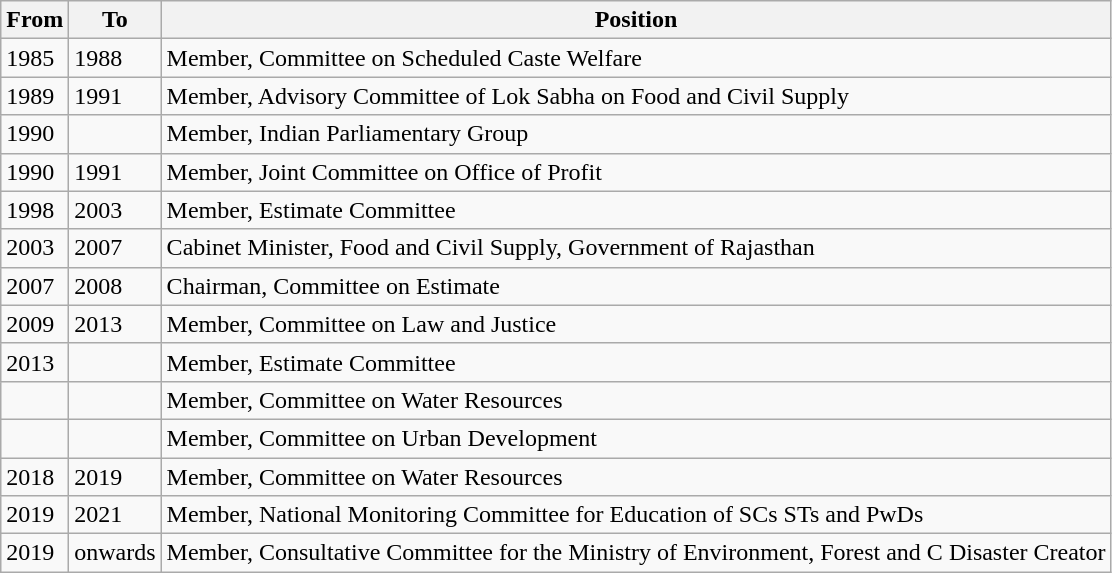<table class="wikitable sortable">
<tr>
<th>From</th>
<th>To</th>
<th>Position</th>
</tr>
<tr>
<td>1985</td>
<td>1988</td>
<td>Member, Committee on Scheduled Caste Welfare</td>
</tr>
<tr>
<td>1989</td>
<td>1991</td>
<td>Member, Advisory Committee of Lok Sabha on Food and Civil Supply</td>
</tr>
<tr>
<td>1990</td>
<td></td>
<td>Member, Indian Parliamentary Group</td>
</tr>
<tr>
<td>1990</td>
<td>1991</td>
<td>Member, Joint Committee on Office of Profit</td>
</tr>
<tr>
<td>1998</td>
<td>2003</td>
<td>Member, Estimate Committee</td>
</tr>
<tr>
<td>2003</td>
<td>2007</td>
<td>Cabinet Minister, Food and Civil Supply,  Government of Rajasthan</td>
</tr>
<tr>
<td>2007</td>
<td>2008</td>
<td>Chairman, Committee on Estimate</td>
</tr>
<tr>
<td>2009</td>
<td>2013</td>
<td>Member, Committee on Law and Justice</td>
</tr>
<tr>
<td>2013</td>
<td></td>
<td>Member, Estimate Committee</td>
</tr>
<tr>
<td></td>
<td></td>
<td>Member, Committee on Water Resources</td>
</tr>
<tr>
<td></td>
<td></td>
<td>Member, Committee on Urban Development</td>
</tr>
<tr>
<td>2018</td>
<td>2019</td>
<td>Member, Committee on Water Resources</td>
</tr>
<tr>
<td>2019</td>
<td>2021</td>
<td>Member, National Monitoring Committee for Education of SCs STs and PwDs</td>
</tr>
<tr>
<td>2019</td>
<td>onwards</td>
<td>Member,  Consultative Committee for the Ministry of Environment, Forest and C Disaster Creator</td>
</tr>
</table>
